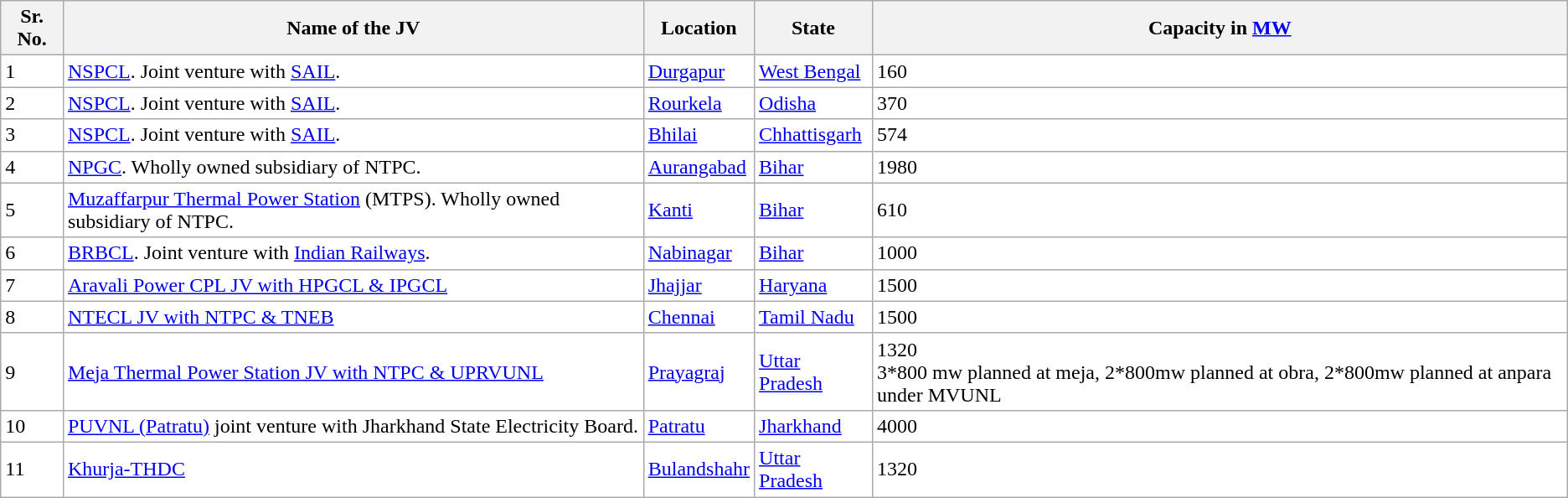<table class="wikitable sortable" style="background:#fff;">
<tr>
<th>Sr. No.</th>
<th>Name of the JV</th>
<th>Location</th>
<th>State</th>
<th>Capacity in <a href='#'>MW</a></th>
</tr>
<tr style="text-align:left;">
<td>1</td>
<td><a href='#'>NSPCL</a>. Joint venture with <a href='#'>SAIL</a>.</td>
<td><a href='#'>Durgapur</a></td>
<td><a href='#'>West Bengal</a></td>
<td>160</td>
</tr>
<tr style="text-align:left;">
<td>2</td>
<td><a href='#'>NSPCL</a>. Joint venture with <a href='#'>SAIL</a>.</td>
<td><a href='#'>Rourkela</a></td>
<td><a href='#'>Odisha</a></td>
<td>370</td>
</tr>
<tr style="text-align:left;">
<td>3</td>
<td><a href='#'>NSPCL</a>. Joint venture with <a href='#'>SAIL</a>.</td>
<td><a href='#'>Bhilai</a></td>
<td><a href='#'>Chhattisgarh</a></td>
<td>574</td>
</tr>
<tr style="text-align:left;">
<td>4</td>
<td><a href='#'>NPGC</a>. Wholly owned subsidiary of NTPC.</td>
<td><a href='#'>Aurangabad</a></td>
<td><a href='#'>Bihar</a></td>
<td>1980</td>
</tr>
<tr style="text-align:left;">
<td>5</td>
<td><a href='#'>Muzaffarpur Thermal Power Station</a> (MTPS). Wholly owned subsidiary of NTPC.</td>
<td><a href='#'>Kanti</a></td>
<td><a href='#'>Bihar</a></td>
<td>610</td>
</tr>
<tr style="text-align:left;">
<td>6</td>
<td><a href='#'>BRBCL</a>. Joint venture with <a href='#'>Indian Railways</a>.</td>
<td><a href='#'>Nabinagar</a></td>
<td><a href='#'>Bihar</a></td>
<td>1000</td>
</tr>
<tr style="text-align:left;">
<td>7</td>
<td><a href='#'>Aravali Power CPL JV with HPGCL & IPGCL</a></td>
<td><a href='#'>Jhajjar</a></td>
<td><a href='#'>Haryana</a></td>
<td>1500</td>
</tr>
<tr style="text-align:left;"|>
<td>8</td>
<td><a href='#'>NTECL JV with NTPC & TNEB</a></td>
<td><a href='#'>Chennai</a></td>
<td><a href='#'>Tamil Nadu</a></td>
<td>1500</td>
</tr>
<tr style="text-align:left;"|>
<td>9</td>
<td><a href='#'>Meja Thermal Power Station JV with NTPC & UPRVUNL</a></td>
<td><a href='#'>Prayagraj</a></td>
<td><a href='#'>Uttar Pradesh</a></td>
<td>1320<br>3*800 mw planned at meja, 2*800mw planned at obra, 2*800mw planned at anpara under MVUNL</td>
</tr>
<tr style="text-align:left;"|>
<td>10</td>
<td><a href='#'>PUVNL (Patratu)</a> joint venture with Jharkhand State Electricity Board.</td>
<td><a href='#'>Patratu</a></td>
<td><a href='#'>Jharkhand</a></td>
<td>4000</td>
</tr>
<tr style="text-align:left;"|>
<td>11</td>
<td><a href='#'>Khurja-THDC</a></td>
<td><a href='#'>Bulandshahr</a></td>
<td><a href='#'>Uttar Pradesh</a></td>
<td>1320</td>
</tr>
</table>
